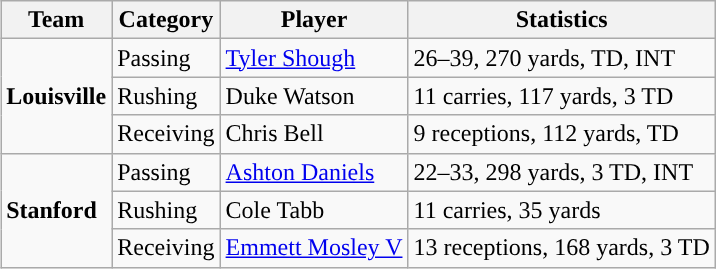<table class="wikitable" style="float: right;">
<tr>
<th>Team</th>
<th>Category</th>
<th>Player</th>
<th>Statistics</th>
</tr>
<tr>
<td rowspan=3><strong>Louisville</strong></td>
<td>Passing</td>
<td><a href='#'>Tyler Shough</a></td>
<td>26–39, 270 yards, TD, INT</td>
</tr>
<tr>
<td>Rushing</td>
<td>Duke Watson</td>
<td>11 carries, 117 yards, 3 TD</td>
</tr>
<tr>
<td>Receiving</td>
<td>Chris Bell</td>
<td>9 receptions, 112 yards, TD</td>
</tr>
<tr>
<td rowspan=3><strong>Stanford</strong></td>
<td>Passing</td>
<td><a href='#'>Ashton Daniels</a></td>
<td>22–33, 298 yards, 3 TD, INT</td>
</tr>
<tr>
<td>Rushing</td>
<td>Cole Tabb</td>
<td>11 carries, 35 yards</td>
</tr>
<tr>
<td>Receiving</td>
<td><a href='#'>Emmett Mosley V</a></td>
<td>13 receptions, 168 yards, 3 TD</td>
</tr>
</table>
